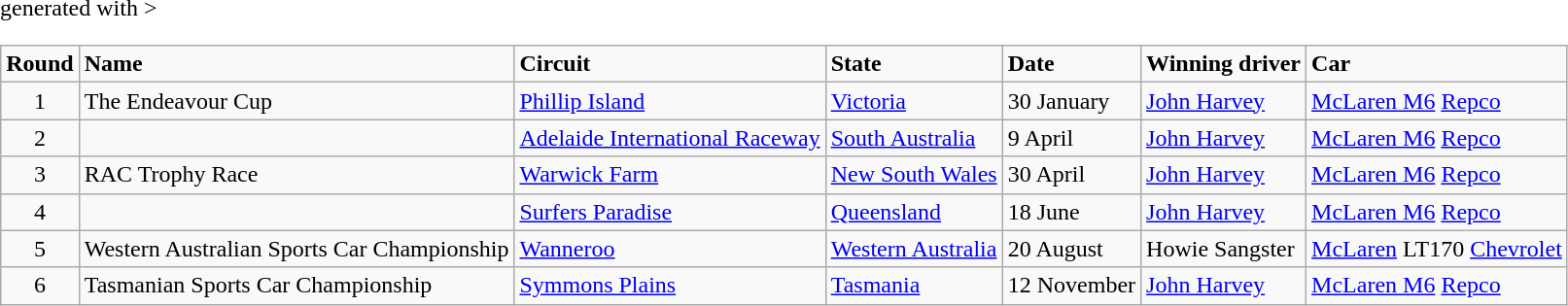<table class="wikitable" <hiddentext>generated with >
<tr style="font-weight:bold">
<td align="center">Round</td>
<td>Name</td>
<td>Circuit</td>
<td>State</td>
<td>Date</td>
<td>Winning driver</td>
<td>Car</td>
</tr>
<tr>
<td align="center">1</td>
<td>The Endeavour Cup</td>
<td><a href='#'>Phillip Island</a></td>
<td><a href='#'>Victoria</a></td>
<td>30 January</td>
<td><a href='#'>John Harvey</a></td>
<td><a href='#'>McLaren M6</a> <a href='#'>Repco</a></td>
</tr>
<tr>
<td align="center">2</td>
<td></td>
<td><a href='#'>Adelaide International Raceway</a></td>
<td><a href='#'>South Australia</a></td>
<td>9 April</td>
<td><a href='#'>John Harvey</a></td>
<td><a href='#'>McLaren M6</a> <a href='#'>Repco</a></td>
</tr>
<tr>
<td align="center">3</td>
<td>RAC Trophy Race</td>
<td><a href='#'>Warwick Farm</a></td>
<td><a href='#'>New South Wales</a></td>
<td>30 April</td>
<td><a href='#'>John Harvey</a></td>
<td><a href='#'>McLaren M6</a> <a href='#'>Repco</a></td>
</tr>
<tr>
<td align="center">4</td>
<td> </td>
<td><a href='#'>Surfers Paradise</a></td>
<td><a href='#'>Queensland</a></td>
<td>18 June</td>
<td><a href='#'>John Harvey</a></td>
<td><a href='#'>McLaren M6</a> <a href='#'>Repco</a></td>
</tr>
<tr>
<td align="center">5</td>
<td>Western Australian Sports Car Championship</td>
<td><a href='#'>Wanneroo</a></td>
<td><a href='#'>Western Australia</a></td>
<td>20 August</td>
<td>Howie Sangster</td>
<td><a href='#'>McLaren</a> LT170 <a href='#'>Chevrolet</a></td>
</tr>
<tr>
<td align="center">6</td>
<td>Tasmanian Sports Car Championship</td>
<td><a href='#'>Symmons Plains</a></td>
<td><a href='#'>Tasmania</a></td>
<td>12 November</td>
<td><a href='#'>John Harvey</a></td>
<td><a href='#'>McLaren M6</a> <a href='#'>Repco</a></td>
</tr>
</table>
